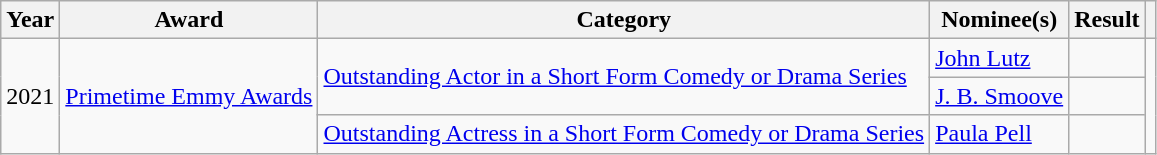<table class="wikitable sortable">
<tr>
<th>Year</th>
<th>Award</th>
<th>Category</th>
<th>Nominee(s)</th>
<th>Result</th>
<th></th>
</tr>
<tr>
<td align="center" rowspan="3">2021</td>
<td rowspan="3"><a href='#'>Primetime Emmy Awards</a></td>
<td rowspan="2"><a href='#'>Outstanding Actor in a Short Form Comedy or Drama Series</a></td>
<td><a href='#'>John Lutz</a></td>
<td></td>
<td align="center" rowspan="3"></td>
</tr>
<tr>
<td><a href='#'>J. B. Smoove</a></td>
<td></td>
</tr>
<tr>
<td><a href='#'>Outstanding Actress in a Short Form Comedy or Drama Series</a></td>
<td><a href='#'>Paula Pell</a></td>
<td></td>
</tr>
</table>
